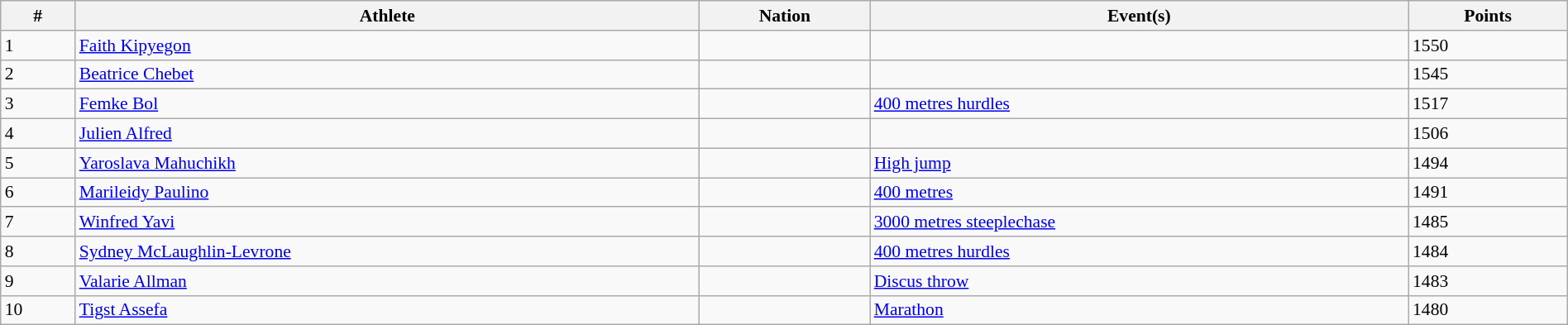<table class="wikitable" width=100% style="font-size:90%; text-align:left;">
<tr>
<th>#</th>
<th>Athlete</th>
<th>Nation</th>
<th>Event(s)</th>
<th>Points</th>
</tr>
<tr>
<td>1</td>
<td><a href='#'>Faith Kipyegon</a></td>
<td></td>
<td></td>
<td>1550</td>
</tr>
<tr>
<td>2</td>
<td><a href='#'>Beatrice Chebet</a></td>
<td></td>
<td></td>
<td>1545</td>
</tr>
<tr>
<td>3</td>
<td><a href='#'>Femke Bol</a></td>
<td></td>
<td {{nowrap><a href='#'>400 metres hurdles</a></td>
<td>1517</td>
</tr>
<tr>
<td>4</td>
<td><a href='#'>Julien Alfred</a></td>
<td></td>
<td></td>
<td>1506</td>
</tr>
<tr>
<td>5</td>
<td><a href='#'>Yaroslava Mahuchikh</a></td>
<td></td>
<td><a href='#'>High jump</a></td>
<td>1494</td>
</tr>
<tr>
<td>6</td>
<td><a href='#'>Marileidy Paulino</a></td>
<td></td>
<td><a href='#'>400 metres</a></td>
<td>1491</td>
</tr>
<tr>
<td>7</td>
<td><a href='#'>Winfred Yavi</a></td>
<td></td>
<td><a href='#'>3000 metres steeplechase</a></td>
<td>1485</td>
</tr>
<tr>
<td>8</td>
<td><a href='#'>Sydney McLaughlin-Levrone</a></td>
<td></td>
<td><a href='#'>400 metres hurdles</a></td>
<td>1484</td>
</tr>
<tr>
<td>9</td>
<td><a href='#'>Valarie Allman</a></td>
<td></td>
<td><a href='#'>Discus throw</a></td>
<td>1483</td>
</tr>
<tr>
<td>10</td>
<td><a href='#'>Tigst Assefa</a></td>
<td></td>
<td><a href='#'>Marathon</a></td>
<td>1480</td>
</tr>
</table>
